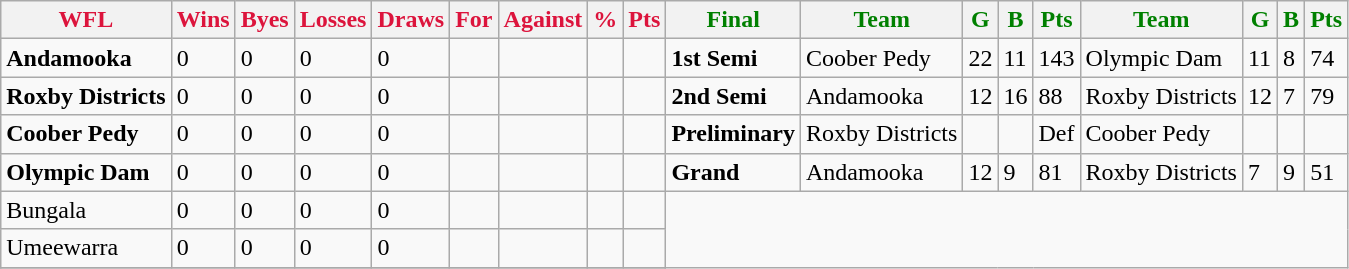<table class="wikitable">
<tr>
<th style="color:crimson">WFL</th>
<th style="color:crimson">Wins</th>
<th style="color:crimson">Byes</th>
<th style="color:crimson">Losses</th>
<th style="color:crimson">Draws</th>
<th style="color:crimson">For</th>
<th style="color:crimson">Against</th>
<th style="color:crimson">%</th>
<th style="color:crimson">Pts</th>
<th style="color:green">Final</th>
<th style="color:green">Team</th>
<th style="color:green">G</th>
<th style="color:green">B</th>
<th style="color:green">Pts</th>
<th style="color:green">Team</th>
<th style="color:green">G</th>
<th style="color:green">B</th>
<th style="color:green">Pts</th>
</tr>
<tr>
<td><strong>	Andamooka	</strong></td>
<td>0</td>
<td>0</td>
<td>0</td>
<td>0</td>
<td></td>
<td></td>
<td></td>
<td></td>
<td><strong>1st Semi</strong></td>
<td>Coober Pedy</td>
<td>22</td>
<td>11</td>
<td>143</td>
<td>Olympic Dam</td>
<td>11</td>
<td>8</td>
<td>74</td>
</tr>
<tr>
<td><strong>	Roxby Districts	</strong></td>
<td>0</td>
<td>0</td>
<td>0</td>
<td>0</td>
<td></td>
<td></td>
<td></td>
<td></td>
<td><strong>2nd Semi</strong></td>
<td>Andamooka</td>
<td>12</td>
<td>16</td>
<td>88</td>
<td>Roxby Districts</td>
<td>12</td>
<td>7</td>
<td>79</td>
</tr>
<tr>
<td><strong>	Coober Pedy	</strong></td>
<td>0</td>
<td>0</td>
<td>0</td>
<td>0</td>
<td></td>
<td></td>
<td></td>
<td></td>
<td><strong>Preliminary</strong></td>
<td>Roxby Districts</td>
<td></td>
<td></td>
<td>Def</td>
<td>Coober Pedy</td>
<td></td>
<td></td>
<td></td>
</tr>
<tr>
<td><strong>	Olympic Dam	</strong></td>
<td>0</td>
<td>0</td>
<td>0</td>
<td>0</td>
<td></td>
<td></td>
<td></td>
<td></td>
<td><strong>Grand</strong></td>
<td>Andamooka</td>
<td>12</td>
<td>9</td>
<td>81</td>
<td>Roxby Districts</td>
<td>7</td>
<td>9</td>
<td>51</td>
</tr>
<tr>
<td>Bungala</td>
<td>0</td>
<td>0</td>
<td>0</td>
<td>0</td>
<td></td>
<td></td>
<td></td>
<td></td>
</tr>
<tr>
<td>Umeewarra</td>
<td>0</td>
<td>0</td>
<td>0</td>
<td>0</td>
<td></td>
<td></td>
<td></td>
<td></td>
</tr>
<tr>
</tr>
</table>
